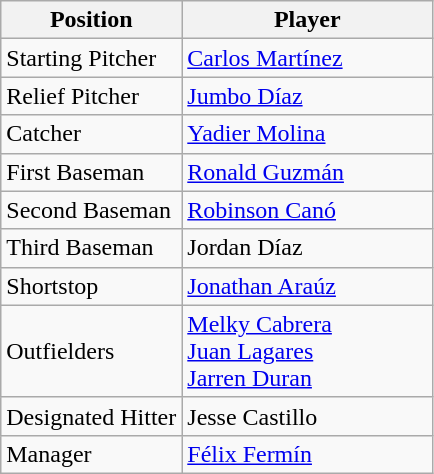<table class=wikitable>
<tr>
<th>Position</th>
<th width=160>Player</th>
</tr>
<tr>
<td>Starting Pitcher</td>
<td> <a href='#'>Carlos Martínez</a></td>
</tr>
<tr>
<td>Relief Pitcher</td>
<td> <a href='#'>Jumbo Díaz</a></td>
</tr>
<tr>
<td>Catcher</td>
<td> <a href='#'>Yadier Molina</a></td>
</tr>
<tr>
<td>First Baseman</td>
<td> <a href='#'>Ronald Guzmán</a></td>
</tr>
<tr>
<td>Second Baseman</td>
<td> <a href='#'>Robinson Canó</a></td>
</tr>
<tr>
<td>Third Baseman</td>
<td> Jordan Díaz</td>
</tr>
<tr>
<td>Shortstop</td>
<td> <a href='#'>Jonathan Araúz</a></td>
</tr>
<tr>
<td>Outfielders</td>
<td> <a href='#'>Melky Cabrera</a><br> <a href='#'>Juan Lagares</a><br> <a href='#'>Jarren Duran</a></td>
</tr>
<tr>
<td>Designated Hitter</td>
<td> Jesse Castillo</td>
</tr>
<tr>
<td>Manager</td>
<td> <a href='#'>Félix Fermín</a></td>
</tr>
</table>
